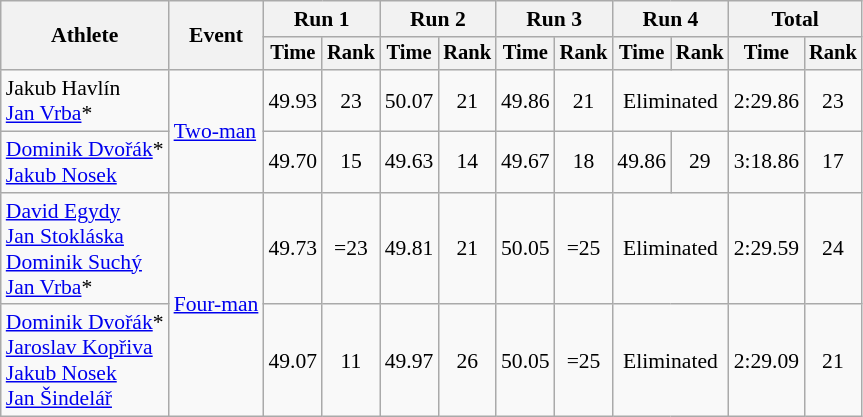<table class="wikitable" style="font-size:90%">
<tr>
<th rowspan="2">Athlete</th>
<th rowspan="2">Event</th>
<th colspan="2">Run 1</th>
<th colspan="2">Run 2</th>
<th colspan="2">Run 3</th>
<th colspan="2">Run 4</th>
<th colspan="2">Total</th>
</tr>
<tr style="font-size:95%">
<th>Time</th>
<th>Rank</th>
<th>Time</th>
<th>Rank</th>
<th>Time</th>
<th>Rank</th>
<th>Time</th>
<th>Rank</th>
<th>Time</th>
<th>Rank</th>
</tr>
<tr align=center>
<td align=left>Jakub Havlín<br><a href='#'>Jan Vrba</a>*</td>
<td align=left rowspan=2><a href='#'>Two-man</a></td>
<td>49.93</td>
<td>23</td>
<td>50.07</td>
<td>21</td>
<td>49.86</td>
<td>21</td>
<td colspan=2>Eliminated</td>
<td>2:29.86</td>
<td>23</td>
</tr>
<tr align=center>
<td align=left><a href='#'>Dominik Dvořák</a>*<br><a href='#'>Jakub Nosek</a></td>
<td>49.70</td>
<td>15</td>
<td>49.63</td>
<td>14</td>
<td>49.67</td>
<td>18</td>
<td>49.86</td>
<td>29</td>
<td>3:18.86</td>
<td>17</td>
</tr>
<tr align=center>
<td align=left><a href='#'>David Egydy</a><br><a href='#'>Jan Stokláska</a><br><a href='#'>Dominik Suchý</a><br><a href='#'>Jan Vrba</a>*</td>
<td align=left rowspan=2><a href='#'>Four-man</a></td>
<td>49.73</td>
<td>=23</td>
<td>49.81</td>
<td>21</td>
<td>50.05</td>
<td>=25</td>
<td colspan=2>Eliminated</td>
<td>2:29.59</td>
<td>24</td>
</tr>
<tr align=center>
<td align=left><a href='#'>Dominik Dvořák</a>*<br><a href='#'>Jaroslav Kopřiva</a><br><a href='#'>Jakub Nosek</a><br><a href='#'>Jan Šindelář</a></td>
<td>49.07</td>
<td>11</td>
<td>49.97</td>
<td>26</td>
<td>50.05</td>
<td>=25</td>
<td colspan=2>Eliminated</td>
<td>2:29.09</td>
<td>21</td>
</tr>
</table>
